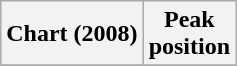<table class="wikitable plainrowheaders" style="text-align:center">
<tr>
<th scope=col>Chart (2008)</th>
<th scope=col>Peak<br>position</th>
</tr>
<tr>
</tr>
</table>
